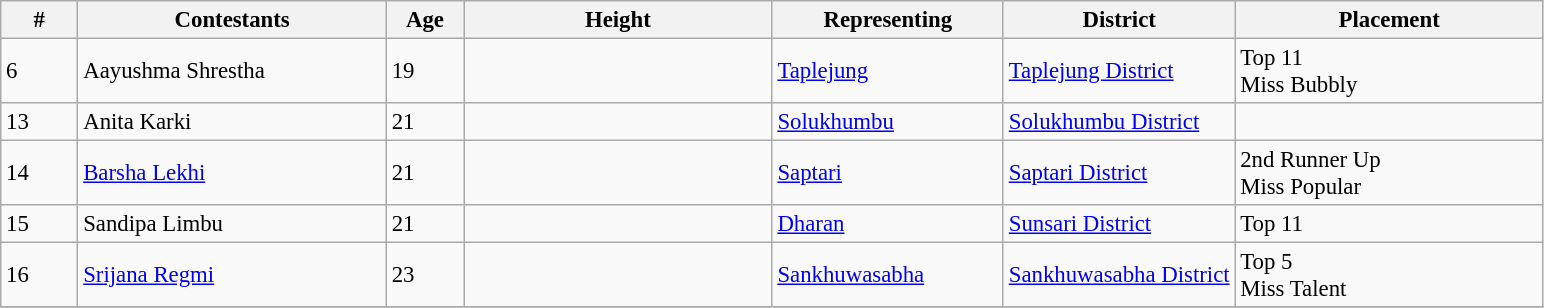<table class="wikitable sortable" style="font-size: 95%;">
<tr>
<th width="05%">#</th>
<th width="20%">Contestants</th>
<th width="05%">Age</th>
<th width="20%">Height</th>
<th width="15%">Representing</th>
<th width="15%">District</th>
<th width="25%">Placement</th>
</tr>
<tr>
<td>6</td>
<td>Aayushma Shrestha</td>
<td>19</td>
<td></td>
<td><a href='#'>Taplejung</a></td>
<td><a href='#'>Taplejung District</a></td>
<td>Top 11 <br> Miss Bubbly</td>
</tr>
<tr>
<td>13</td>
<td>Anita Karki</td>
<td>21</td>
<td></td>
<td><a href='#'>Solukhumbu</a></td>
<td><a href='#'>Solukhumbu District</a></td>
<td></td>
</tr>
<tr>
<td>14</td>
<td><a href='#'>Barsha Lekhi</a></td>
<td>21</td>
<td></td>
<td><a href='#'>Saptari</a></td>
<td><a href='#'>Saptari District</a></td>
<td>2nd Runner Up <br> Miss Popular</td>
</tr>
<tr>
<td>15</td>
<td>Sandipa Limbu</td>
<td>21</td>
<td></td>
<td><a href='#'>Dharan</a></td>
<td><a href='#'>Sunsari District</a></td>
<td>Top 11</td>
</tr>
<tr>
<td>16</td>
<td><a href='#'>Srijana Regmi</a></td>
<td>23</td>
<td></td>
<td><a href='#'>Sankhuwasabha</a></td>
<td><a href='#'>Sankhuwasabha District</a></td>
<td>Top 5 <br> Miss Talent</td>
</tr>
<tr>
</tr>
</table>
